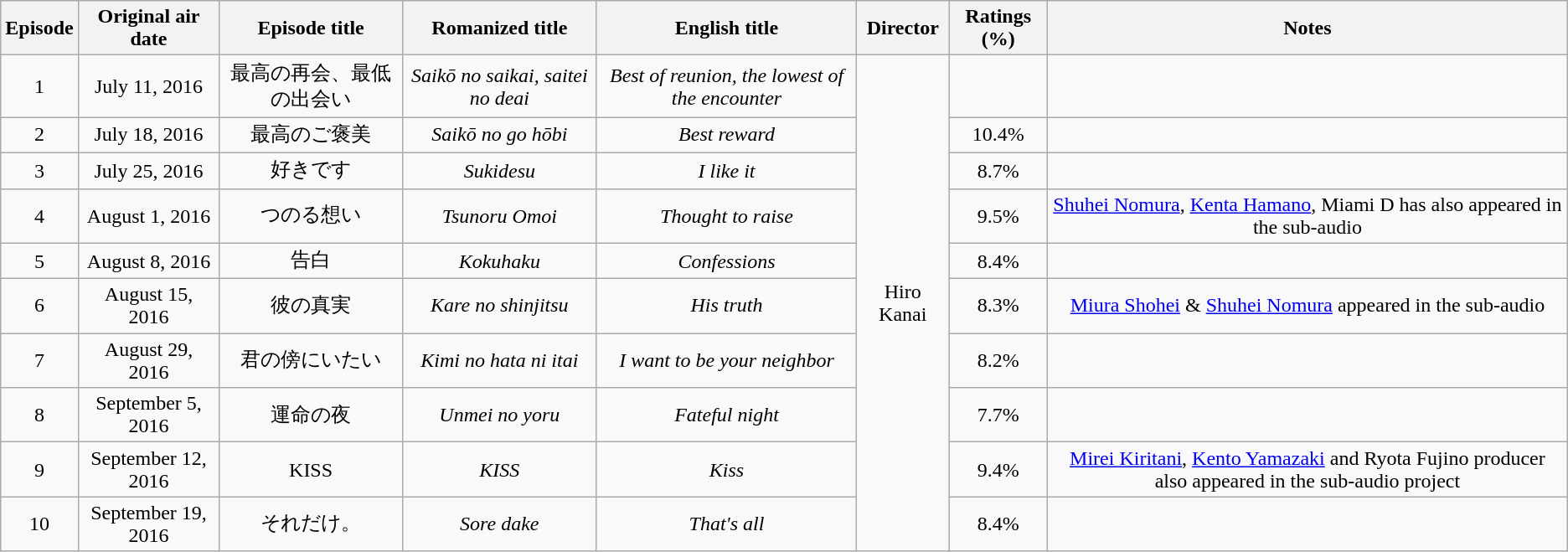<table class="wikitable" style="text-align:center;">
<tr>
<th>Episode</th>
<th>Original air date</th>
<th>Episode title</th>
<th>Romanized title</th>
<th>English title</th>
<th>Director</th>
<th>Ratings (%)</th>
<th>Notes</th>
</tr>
<tr>
<td>1</td>
<td>July 11, 2016</td>
<td>最高の再会、最低の出会い</td>
<td><em>Saikō no saikai, saitei no deai</em></td>
<td><em>Best of reunion, the lowest of the encounter</em></td>
<td rowspan="10">Hiro Kanai</td>
<td></td>
<td></td>
</tr>
<tr>
<td>2</td>
<td>July 18, 2016</td>
<td>最高のご褒美</td>
<td><em>Saikō no go hōbi</em></td>
<td><em>Best reward</em></td>
<td>10.4% </td>
<td></td>
</tr>
<tr>
<td>3</td>
<td>July 25, 2016</td>
<td>好きです</td>
<td><em>Sukidesu</em></td>
<td><em>I like it</em></td>
<td>8.7% </td>
<td></td>
</tr>
<tr>
<td>4</td>
<td>August 1, 2016</td>
<td>つのる想い</td>
<td><em>Tsunoru Omoi</em></td>
<td><em>Thought to raise</em></td>
<td>9.5%</td>
<td><a href='#'>Shuhei Nomura</a>, <a href='#'>Kenta Hamano</a>, Miami D has also appeared in the sub-audio</td>
</tr>
<tr>
<td>5</td>
<td>August 8, 2016</td>
<td>告白</td>
<td><em>Kokuhaku</em></td>
<td><em>Confessions</em></td>
<td>8.4%</td>
<td></td>
</tr>
<tr>
<td>6</td>
<td>August 15, 2016</td>
<td>彼の真実</td>
<td><em>Kare no shinjitsu</em></td>
<td><em>His truth</em></td>
<td>8.3%</td>
<td><a href='#'>Miura Shohei</a> & <a href='#'>Shuhei Nomura</a> appeared in the sub-audio</td>
</tr>
<tr>
<td>7</td>
<td>August 29, 2016</td>
<td>君の傍にいたい</td>
<td><em>Kimi no hata ni itai</em></td>
<td><em>I want to be your neighbor</em></td>
<td>8.2%</td>
<td></td>
</tr>
<tr>
<td>8</td>
<td>September 5, 2016</td>
<td>運命の夜</td>
<td><em>Unmei no yoru</em></td>
<td><em>Fateful night</em></td>
<td>7.7%</td>
<td></td>
</tr>
<tr>
<td>9</td>
<td>September 12, 2016</td>
<td>KISS</td>
<td><em>KISS</em></td>
<td><em>Kiss</em></td>
<td>9.4%</td>
<td><a href='#'>Mirei Kiritani</a>, <a href='#'>Kento Yamazaki</a> and Ryota Fujino producer also appeared in the sub-audio project</td>
</tr>
<tr>
<td>10</td>
<td>September 19, 2016</td>
<td>それだけ。</td>
<td><em>Sore dake</em></td>
<td><em>That's all</em></td>
<td>8.4%</td>
<td></td>
</tr>
</table>
